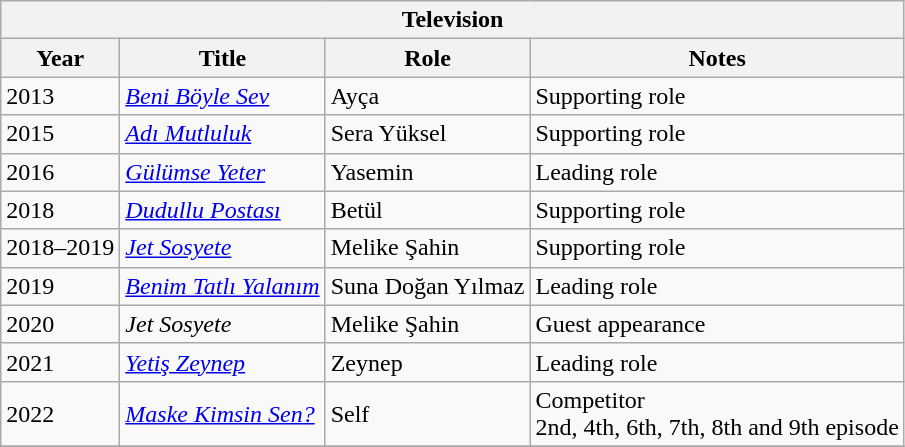<table class="wikitable">
<tr>
<th colspan=4>Television</th>
</tr>
<tr>
<th>Year</th>
<th>Title</th>
<th>Role</th>
<th>Notes</th>
</tr>
<tr>
<td>2013</td>
<td><em><a href='#'>Beni Böyle Sev</a></em></td>
<td>Ayça</td>
<td>Supporting role</td>
</tr>
<tr>
<td>2015</td>
<td><em><a href='#'>Adı Mutluluk</a></em></td>
<td>Sera Yüksel</td>
<td>Supporting role</td>
</tr>
<tr>
<td>2016</td>
<td><em><a href='#'>Gülümse Yeter</a></em></td>
<td>Yasemin</td>
<td>Leading role</td>
</tr>
<tr>
<td>2018</td>
<td><em><a href='#'>Dudullu Postası</a></em></td>
<td>Betül</td>
<td>Supporting role</td>
</tr>
<tr>
<td>2018–2019</td>
<td><em><a href='#'>Jet Sosyete</a></em></td>
<td>Melike Şahin</td>
<td>Supporting role</td>
</tr>
<tr>
<td>2019</td>
<td><em><a href='#'>Benim Tatlı Yalanım</a></em></td>
<td>Suna Doğan Yılmaz</td>
<td>Leading role</td>
</tr>
<tr>
<td>2020</td>
<td><em>Jet Sosyete</em></td>
<td>Melike Şahin</td>
<td>Guest appearance</td>
</tr>
<tr>
<td>2021</td>
<td><em><a href='#'>Yetiş Zeynep</a></em></td>
<td>Zeynep</td>
<td>Leading role</td>
</tr>
<tr>
<td>2022</td>
<td><em><a href='#'>Maske Kimsin Sen?</a></em></td>
<td>Self</td>
<td>Competitor<br>2nd, 4th, 6th, 7th, 8th and 9th episode</td>
</tr>
<tr>
</tr>
</table>
